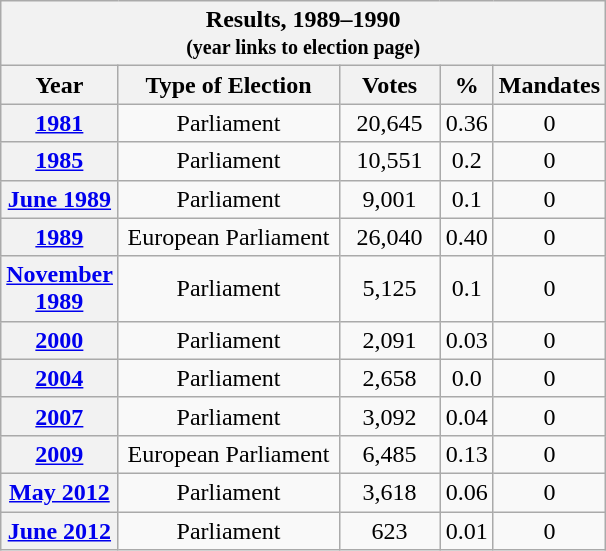<table class="wikitable">
<tr>
<th colspan="9"><strong>Results, 1989–1990<br><small>(year links to election page)</small></strong></th>
</tr>
<tr>
<th style="width: 20px">Year</th>
<th style="width:140px">Type of Election</th>
<th style="width: 60px">Votes</th>
<th style="width: 20px">%</th>
<th style="width: 20px">Mandates</th>
</tr>
<tr>
<th><a href='#'>1981</a></th>
<td style="text-align:center">Parliament</td>
<td style="text-align:center">20,645</td>
<td style="text-align:center">0.36</td>
<td style="text-align:center">0</td>
</tr>
<tr>
<th><a href='#'>1985</a></th>
<td style="text-align:center">Parliament</td>
<td style="text-align:center">10,551</td>
<td style="text-align:center">0.2</td>
<td style="text-align:center">0</td>
</tr>
<tr>
<th><a href='#'>June 1989</a></th>
<td style="text-align:center">Parliament</td>
<td style="text-align:center">9,001</td>
<td style="text-align:center">0.1</td>
<td style="text-align:center">0</td>
</tr>
<tr>
<th><a href='#'>1989</a></th>
<td style="text-align:center">European Parliament</td>
<td style="text-align:center">26,040</td>
<td style="text-align:center">0.40</td>
<td style="text-align:center">0</td>
</tr>
<tr>
<th><a href='#'>November 1989</a></th>
<td style="text-align:center">Parliament</td>
<td style="text-align:center">5,125</td>
<td style="text-align:center">0.1</td>
<td style="text-align:center">0</td>
</tr>
<tr>
<th><a href='#'>2000</a></th>
<td style="text-align:center">Parliament</td>
<td style="text-align:center">2,091</td>
<td style="text-align:center">0.03</td>
<td style="text-align:center">0</td>
</tr>
<tr>
<th><a href='#'>2004</a></th>
<td style="text-align:center">Parliament</td>
<td style="text-align:center">2,658</td>
<td style="text-align:center">0.0</td>
<td style="text-align:center">0</td>
</tr>
<tr>
<th><a href='#'>2007</a></th>
<td style="text-align:center">Parliament</td>
<td style="text-align:center">3,092</td>
<td style="text-align:center">0.04</td>
<td style="text-align:center">0</td>
</tr>
<tr>
<th><a href='#'>2009</a></th>
<td style="text-align:center">European Parliament</td>
<td style="text-align:center">6,485</td>
<td style="text-align:center">0.13</td>
<td style="text-align:center">0</td>
</tr>
<tr>
<th><a href='#'>May 2012</a></th>
<td style="text-align:center">Parliament</td>
<td style="text-align:center">3,618</td>
<td style="text-align:center">0.06</td>
<td style="text-align:center">0</td>
</tr>
<tr>
<th><a href='#'>June 2012</a></th>
<td style="text-align:center">Parliament</td>
<td style="text-align:center">623</td>
<td style="text-align:center">0.01</td>
<td style="text-align:center">0</td>
</tr>
</table>
